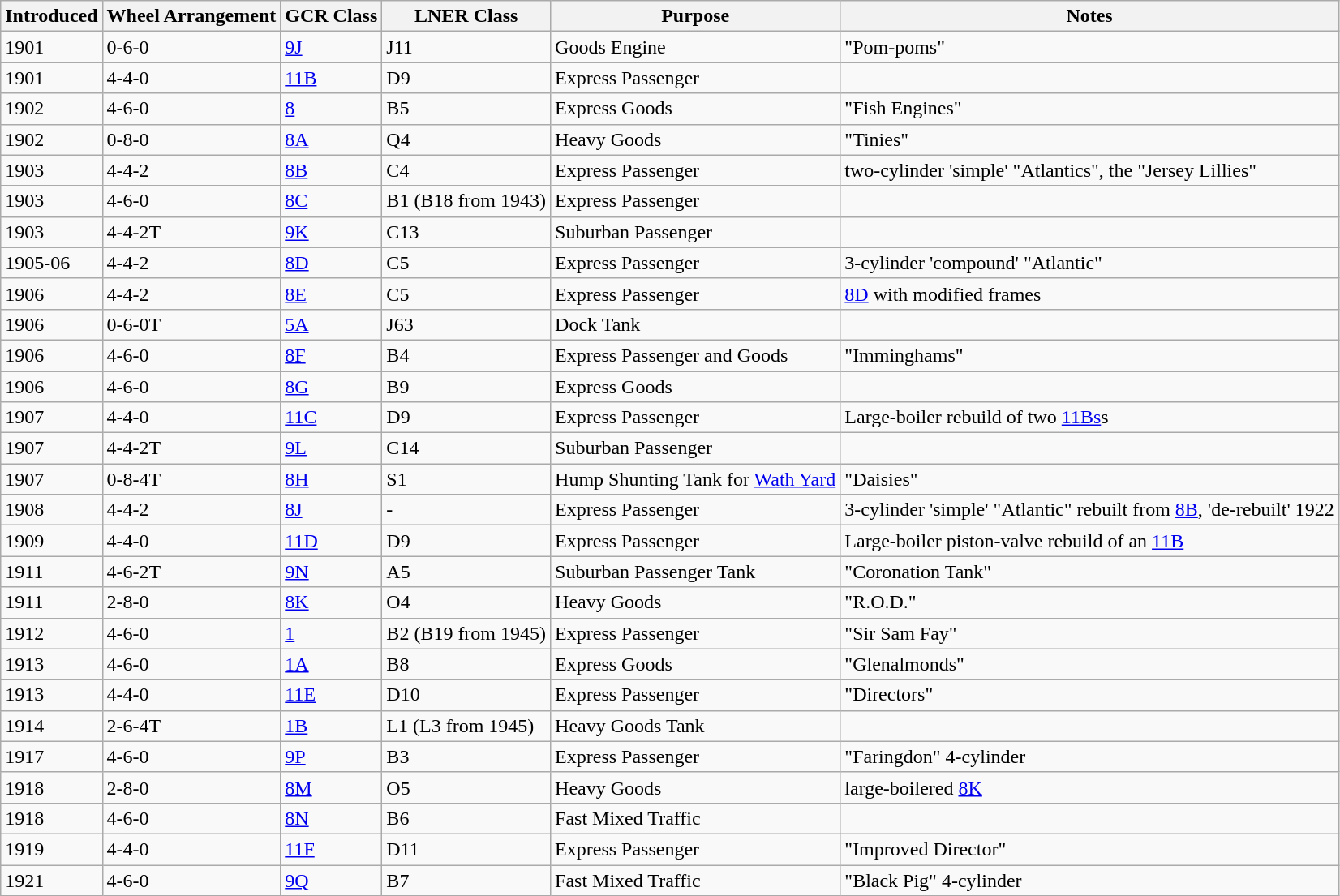<table class="wikitable">
<tr>
<th>Introduced</th>
<th>Wheel Arrangement</th>
<th>GCR Class</th>
<th>LNER Class</th>
<th>Purpose</th>
<th>Notes</th>
</tr>
<tr>
<td>1901</td>
<td>0-6-0</td>
<td><a href='#'>9J</a></td>
<td>J11</td>
<td>Goods Engine</td>
<td>"Pom-poms"</td>
</tr>
<tr>
<td>1901</td>
<td>4-4-0</td>
<td><a href='#'>11B</a></td>
<td>D9</td>
<td>Express Passenger</td>
<td></td>
</tr>
<tr>
<td>1902</td>
<td>4-6-0</td>
<td><a href='#'>8</a></td>
<td>B5</td>
<td>Express Goods</td>
<td>"Fish Engines"</td>
</tr>
<tr>
<td>1902</td>
<td>0-8-0</td>
<td><a href='#'>8A</a></td>
<td>Q4</td>
<td>Heavy Goods</td>
<td>"Tinies"</td>
</tr>
<tr>
<td>1903</td>
<td>4-4-2</td>
<td><a href='#'>8B</a></td>
<td>C4</td>
<td>Express Passenger</td>
<td>two-cylinder 'simple' "Atlantics", the "Jersey Lillies"</td>
</tr>
<tr>
<td>1903</td>
<td>4-6-0</td>
<td><a href='#'>8C</a></td>
<td>B1 (B18 from 1943)</td>
<td>Express Passenger</td>
<td></td>
</tr>
<tr>
<td>1903</td>
<td>4-4-2T</td>
<td><a href='#'>9K</a></td>
<td>C13</td>
<td>Suburban Passenger</td>
<td></td>
</tr>
<tr>
<td>1905-06</td>
<td>4-4-2</td>
<td><a href='#'>8D</a></td>
<td>C5</td>
<td>Express Passenger</td>
<td>3-cylinder 'compound' "Atlantic"</td>
</tr>
<tr>
<td>1906</td>
<td>4-4-2</td>
<td><a href='#'>8E</a></td>
<td>C5</td>
<td>Express Passenger</td>
<td><a href='#'>8D</a> with modified frames</td>
</tr>
<tr>
<td>1906</td>
<td>0-6-0T</td>
<td><a href='#'>5A</a></td>
<td>J63</td>
<td>Dock Tank</td>
<td></td>
</tr>
<tr>
<td>1906</td>
<td>4-6-0</td>
<td><a href='#'>8F</a></td>
<td>B4</td>
<td>Express Passenger and Goods</td>
<td>"Imminghams"</td>
</tr>
<tr>
<td>1906</td>
<td>4-6-0</td>
<td><a href='#'>8G</a></td>
<td>B9</td>
<td>Express Goods</td>
<td></td>
</tr>
<tr>
<td>1907</td>
<td>4-4-0</td>
<td><a href='#'>11C</a></td>
<td>D9</td>
<td>Express Passenger</td>
<td>Large-boiler rebuild of two <a href='#'>11Bs</a>s</td>
</tr>
<tr>
<td>1907</td>
<td>4-4-2T</td>
<td><a href='#'>9L</a></td>
<td>C14</td>
<td>Suburban Passenger</td>
<td></td>
</tr>
<tr>
<td>1907</td>
<td>0-8-4T</td>
<td><a href='#'>8H</a></td>
<td>S1</td>
<td>Hump Shunting Tank for <a href='#'>Wath Yard</a></td>
<td>"Daisies"</td>
</tr>
<tr>
<td>1908</td>
<td>4-4-2</td>
<td><a href='#'>8J</a></td>
<td>-</td>
<td>Express Passenger</td>
<td>3-cylinder 'simple' "Atlantic" rebuilt from <a href='#'>8B</a>, 'de-rebuilt' 1922</td>
</tr>
<tr>
<td>1909</td>
<td>4-4-0</td>
<td><a href='#'>11D</a></td>
<td>D9</td>
<td>Express Passenger</td>
<td>Large-boiler piston-valve rebuild of an <a href='#'>11B</a></td>
</tr>
<tr>
<td>1911</td>
<td>4-6-2T</td>
<td><a href='#'>9N</a></td>
<td>A5</td>
<td>Suburban Passenger Tank</td>
<td>"Coronation Tank"</td>
</tr>
<tr>
<td>1911</td>
<td>2-8-0</td>
<td><a href='#'>8K</a></td>
<td>O4</td>
<td>Heavy Goods</td>
<td>"R.O.D."</td>
</tr>
<tr>
<td>1912</td>
<td>4-6-0</td>
<td><a href='#'>1</a></td>
<td>B2 (B19 from 1945)</td>
<td>Express Passenger</td>
<td>"Sir Sam Fay"</td>
</tr>
<tr>
<td>1913</td>
<td>4-6-0</td>
<td><a href='#'>1A</a></td>
<td>B8</td>
<td>Express Goods</td>
<td>"Glenalmonds"</td>
</tr>
<tr>
<td>1913</td>
<td>4-4-0</td>
<td><a href='#'>11E</a></td>
<td>D10</td>
<td>Express Passenger</td>
<td>"Directors"</td>
</tr>
<tr>
<td>1914</td>
<td>2-6-4T</td>
<td><a href='#'>1B</a></td>
<td>L1 (L3 from 1945)</td>
<td>Heavy Goods Tank</td>
<td></td>
</tr>
<tr>
<td>1917</td>
<td>4-6-0</td>
<td><a href='#'>9P</a></td>
<td>B3</td>
<td>Express Passenger</td>
<td>"Faringdon" 4-cylinder</td>
</tr>
<tr>
<td>1918</td>
<td>2-8-0</td>
<td><a href='#'>8M</a></td>
<td>O5</td>
<td>Heavy Goods</td>
<td>large-boilered <a href='#'>8K</a></td>
</tr>
<tr>
<td>1918</td>
<td>4-6-0</td>
<td><a href='#'>8N</a></td>
<td>B6</td>
<td>Fast Mixed Traffic</td>
<td></td>
</tr>
<tr>
<td>1919</td>
<td>4-4-0</td>
<td><a href='#'>11F</a></td>
<td>D11</td>
<td>Express Passenger</td>
<td>"Improved Director"</td>
</tr>
<tr>
<td>1921</td>
<td>4-6-0</td>
<td><a href='#'>9Q</a></td>
<td>B7</td>
<td>Fast Mixed Traffic</td>
<td>"Black Pig" 4-cylinder</td>
</tr>
</table>
